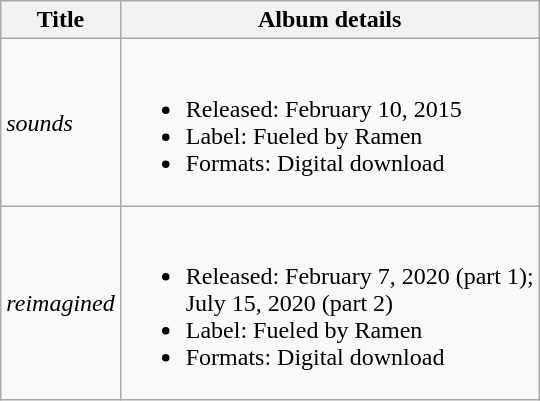<table class="wikitable">
<tr>
<th>Title</th>
<th>Album details</th>
</tr>
<tr>
<td><em>sounds</em></td>
<td><br><ul><li>Released: February 10, 2015</li><li>Label: Fueled by Ramen</li><li>Formats: Digital download</li></ul></td>
</tr>
<tr>
<td><em>reimagined</em></td>
<td><br><ul><li>Released: February 7, 2020 (part 1);<br>July 15, 2020 (part 2)</li><li>Label: Fueled by Ramen</li><li>Formats: Digital download</li></ul></td>
</tr>
</table>
